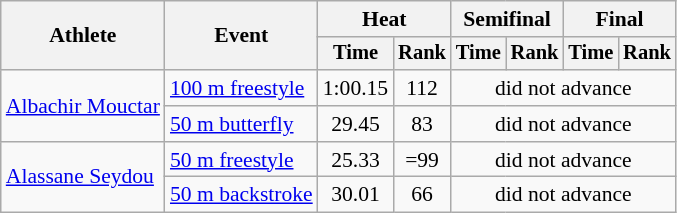<table class="wikitable" style="text-align:center; font-size:90%">
<tr>
<th rowspan="2">Athlete</th>
<th rowspan="2">Event</th>
<th colspan="2">Heat</th>
<th colspan="2">Semifinal</th>
<th colspan="2">Final</th>
</tr>
<tr style="font-size:95%">
<th>Time</th>
<th>Rank</th>
<th>Time</th>
<th>Rank</th>
<th>Time</th>
<th>Rank</th>
</tr>
<tr>
<td align=left rowspan=2><a href='#'>Albachir Mouctar</a></td>
<td align=left><a href='#'>100 m freestyle</a></td>
<td>1:00.15</td>
<td>112</td>
<td colspan=4>did not advance</td>
</tr>
<tr>
<td align=left><a href='#'>50 m butterfly</a></td>
<td>29.45</td>
<td>83</td>
<td colspan=4>did not advance</td>
</tr>
<tr>
<td align=left rowspan=2><a href='#'>Alassane Seydou</a></td>
<td align=left><a href='#'>50 m freestyle</a></td>
<td>25.33</td>
<td>=99</td>
<td colspan=4>did not advance</td>
</tr>
<tr>
<td align=left><a href='#'>50 m backstroke</a></td>
<td>30.01</td>
<td>66</td>
<td colspan=4>did not advance</td>
</tr>
</table>
